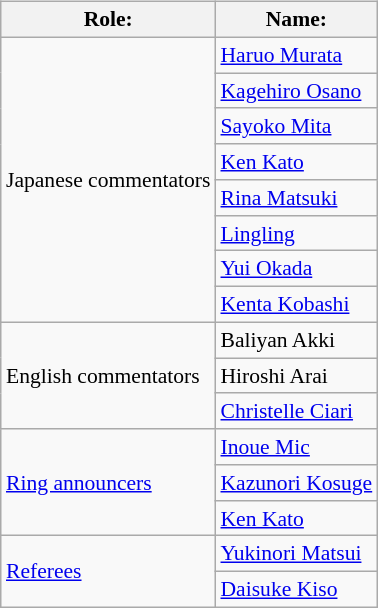<table class=wikitable style="font-size:90%; margin: 0.5em 0 0.5em 1em; float: right; clear: right;">
<tr>
<th>Role:</th>
<th>Name:</th>
</tr>
<tr>
<td rowspan=8>Japanese commentators</td>
<td><a href='#'>Haruo Murata</a> </td>
</tr>
<tr>
<td><a href='#'>Kagehiro Osano</a> </td>
</tr>
<tr>
<td><a href='#'>Sayoko Mita</a> </td>
</tr>
<tr>
<td><a href='#'>Ken Kato</a> </td>
</tr>
<tr>
<td><a href='#'>Rina Matsuki</a> </td>
</tr>
<tr>
<td><a href='#'>Lingling</a> </td>
</tr>
<tr>
<td><a href='#'>Yui Okada</a> </td>
</tr>
<tr>
<td><a href='#'>Kenta Kobashi</a> </td>
</tr>
<tr>
<td rowspan=3>English commentators</td>
<td>Baliyan Akki</td>
</tr>
<tr>
<td>Hiroshi Arai</td>
</tr>
<tr>
<td><a href='#'>Christelle Ciari</a></td>
</tr>
<tr>
<td rowspan=3><a href='#'>Ring announcers</a></td>
<td><a href='#'>Inoue Mic</a></td>
</tr>
<tr>
<td><a href='#'>Kazunori Kosuge</a></td>
</tr>
<tr>
<td><a href='#'>Ken Kato</a></td>
</tr>
<tr>
<td rowspan=2><a href='#'>Referees</a></td>
<td><a href='#'>Yukinori Matsui</a></td>
</tr>
<tr>
<td><a href='#'>Daisuke Kiso</a></td>
</tr>
</table>
